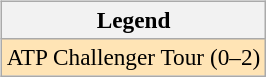<table>
<tr valign=top>
<td><br><table class=wikitable style=font-size:97%>
<tr>
<th>Legend</th>
</tr>
<tr bgcolor=moccasin>
<td>ATP Challenger Tour (0–2)</td>
</tr>
</table>
</td>
<td></td>
</tr>
</table>
